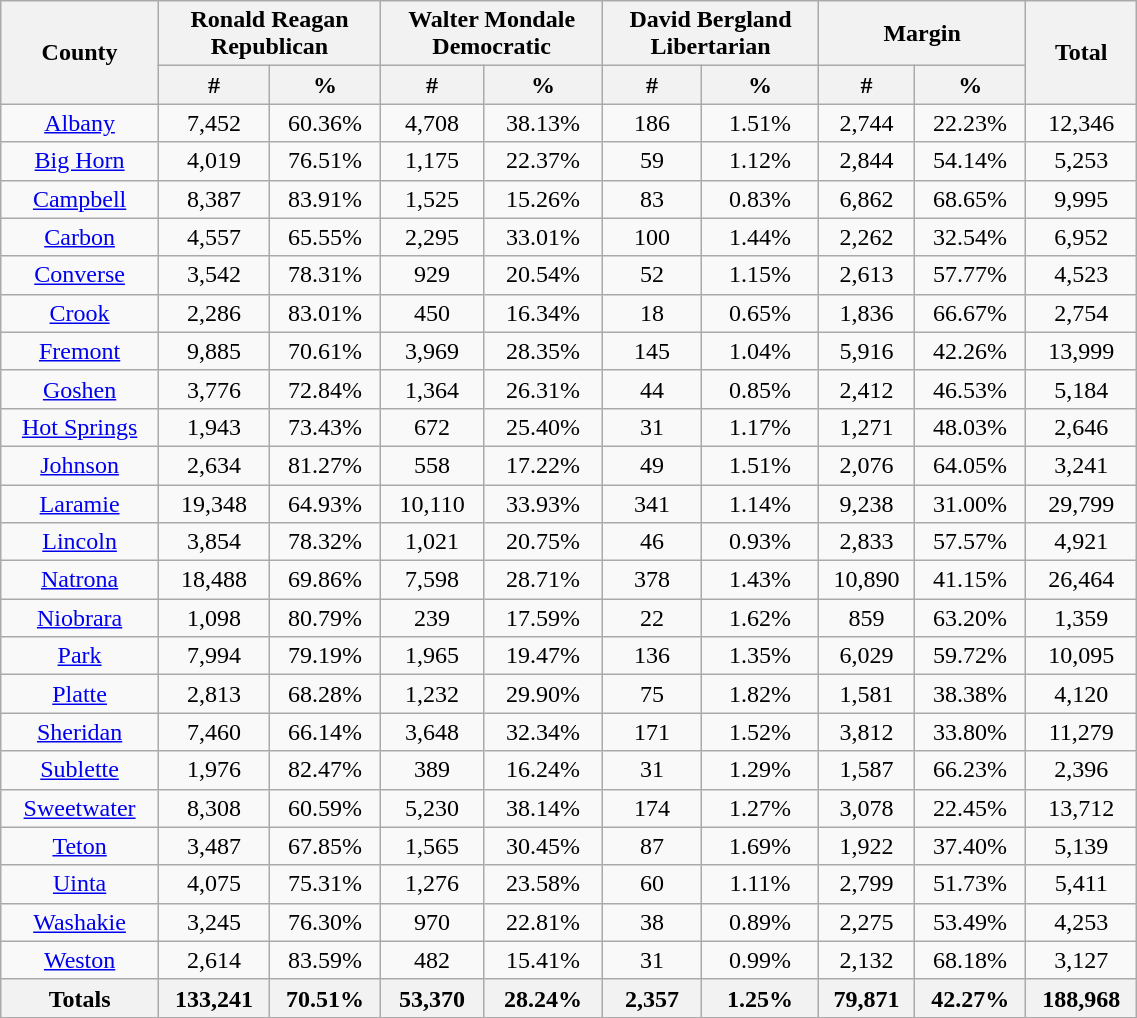<table width="60%"  class="wikitable sortable" style="text-align:center">
<tr>
<th style="text-align:center;" rowspan="2">County</th>
<th style="text-align:center;" colspan="2">Ronald Reagan<br>Republican</th>
<th style="text-align:center;" colspan="2">Walter Mondale<br>Democratic</th>
<th style="text-align:center;" colspan="2">David Bergland<br>Libertarian</th>
<th style="text-align:center;" colspan="2">Margin</th>
<th style="text-align:center;" rowspan="2">Total</th>
</tr>
<tr>
<th style="text-align:center;" data-sort-type="number">#</th>
<th style="text-align:center;" data-sort-type="number">%</th>
<th style="text-align:center;" data-sort-type="number">#</th>
<th style="text-align:center;" data-sort-type="number">%</th>
<th style="text-align:center;" data-sort-type="number">#</th>
<th style="text-align:center;" data-sort-type="number">%</th>
<th style="text-align:center;" data-sort-type="number">#</th>
<th style="text-align:center;" data-sort-type="number">%</th>
</tr>
<tr style="text-align:center;">
<td><a href='#'>Albany</a></td>
<td>7,452</td>
<td>60.36%</td>
<td>4,708</td>
<td>38.13%</td>
<td>186</td>
<td>1.51%</td>
<td>2,744</td>
<td>22.23%</td>
<td>12,346</td>
</tr>
<tr style="text-align:center;">
<td><a href='#'>Big Horn</a></td>
<td>4,019</td>
<td>76.51%</td>
<td>1,175</td>
<td>22.37%</td>
<td>59</td>
<td>1.12%</td>
<td>2,844</td>
<td>54.14%</td>
<td>5,253</td>
</tr>
<tr style="text-align:center;">
<td><a href='#'>Campbell</a></td>
<td>8,387</td>
<td>83.91%</td>
<td>1,525</td>
<td>15.26%</td>
<td>83</td>
<td>0.83%</td>
<td>6,862</td>
<td>68.65%</td>
<td>9,995</td>
</tr>
<tr style="text-align:center;">
<td><a href='#'>Carbon</a></td>
<td>4,557</td>
<td>65.55%</td>
<td>2,295</td>
<td>33.01%</td>
<td>100</td>
<td>1.44%</td>
<td>2,262</td>
<td>32.54%</td>
<td>6,952</td>
</tr>
<tr style="text-align:center;">
<td><a href='#'>Converse</a></td>
<td>3,542</td>
<td>78.31%</td>
<td>929</td>
<td>20.54%</td>
<td>52</td>
<td>1.15%</td>
<td>2,613</td>
<td>57.77%</td>
<td>4,523</td>
</tr>
<tr style="text-align:center;">
<td><a href='#'>Crook</a></td>
<td>2,286</td>
<td>83.01%</td>
<td>450</td>
<td>16.34%</td>
<td>18</td>
<td>0.65%</td>
<td>1,836</td>
<td>66.67%</td>
<td>2,754</td>
</tr>
<tr style="text-align:center;">
<td><a href='#'>Fremont</a></td>
<td>9,885</td>
<td>70.61%</td>
<td>3,969</td>
<td>28.35%</td>
<td>145</td>
<td>1.04%</td>
<td>5,916</td>
<td>42.26%</td>
<td>13,999</td>
</tr>
<tr style="text-align:center;">
<td><a href='#'>Goshen</a></td>
<td>3,776</td>
<td>72.84%</td>
<td>1,364</td>
<td>26.31%</td>
<td>44</td>
<td>0.85%</td>
<td>2,412</td>
<td>46.53%</td>
<td>5,184</td>
</tr>
<tr style="text-align:center;">
<td><a href='#'>Hot Springs</a></td>
<td>1,943</td>
<td>73.43%</td>
<td>672</td>
<td>25.40%</td>
<td>31</td>
<td>1.17%</td>
<td>1,271</td>
<td>48.03%</td>
<td>2,646</td>
</tr>
<tr style="text-align:center;">
<td><a href='#'>Johnson</a></td>
<td>2,634</td>
<td>81.27%</td>
<td>558</td>
<td>17.22%</td>
<td>49</td>
<td>1.51%</td>
<td>2,076</td>
<td>64.05%</td>
<td>3,241</td>
</tr>
<tr style="text-align:center;">
<td><a href='#'>Laramie</a></td>
<td>19,348</td>
<td>64.93%</td>
<td>10,110</td>
<td>33.93%</td>
<td>341</td>
<td>1.14%</td>
<td>9,238</td>
<td>31.00%</td>
<td>29,799</td>
</tr>
<tr style="text-align:center;">
<td><a href='#'>Lincoln</a></td>
<td>3,854</td>
<td>78.32%</td>
<td>1,021</td>
<td>20.75%</td>
<td>46</td>
<td>0.93%</td>
<td>2,833</td>
<td>57.57%</td>
<td>4,921</td>
</tr>
<tr style="text-align:center;">
<td><a href='#'>Natrona</a></td>
<td>18,488</td>
<td>69.86%</td>
<td>7,598</td>
<td>28.71%</td>
<td>378</td>
<td>1.43%</td>
<td>10,890</td>
<td>41.15%</td>
<td>26,464</td>
</tr>
<tr style="text-align:center;">
<td><a href='#'>Niobrara</a></td>
<td>1,098</td>
<td>80.79%</td>
<td>239</td>
<td>17.59%</td>
<td>22</td>
<td>1.62%</td>
<td>859</td>
<td>63.20%</td>
<td>1,359</td>
</tr>
<tr style="text-align:center;">
<td><a href='#'>Park</a></td>
<td>7,994</td>
<td>79.19%</td>
<td>1,965</td>
<td>19.47%</td>
<td>136</td>
<td>1.35%</td>
<td>6,029</td>
<td>59.72%</td>
<td>10,095</td>
</tr>
<tr style="text-align:center;">
<td><a href='#'>Platte</a></td>
<td>2,813</td>
<td>68.28%</td>
<td>1,232</td>
<td>29.90%</td>
<td>75</td>
<td>1.82%</td>
<td>1,581</td>
<td>38.38%</td>
<td>4,120</td>
</tr>
<tr style="text-align:center;">
<td><a href='#'>Sheridan</a></td>
<td>7,460</td>
<td>66.14%</td>
<td>3,648</td>
<td>32.34%</td>
<td>171</td>
<td>1.52%</td>
<td>3,812</td>
<td>33.80%</td>
<td>11,279</td>
</tr>
<tr style="text-align:center;">
<td><a href='#'>Sublette</a></td>
<td>1,976</td>
<td>82.47%</td>
<td>389</td>
<td>16.24%</td>
<td>31</td>
<td>1.29%</td>
<td>1,587</td>
<td>66.23%</td>
<td>2,396</td>
</tr>
<tr style="text-align:center;">
<td><a href='#'>Sweetwater</a></td>
<td>8,308</td>
<td>60.59%</td>
<td>5,230</td>
<td>38.14%</td>
<td>174</td>
<td>1.27%</td>
<td>3,078</td>
<td>22.45%</td>
<td>13,712</td>
</tr>
<tr style="text-align:center;">
<td><a href='#'>Teton</a></td>
<td>3,487</td>
<td>67.85%</td>
<td>1,565</td>
<td>30.45%</td>
<td>87</td>
<td>1.69%</td>
<td>1,922</td>
<td>37.40%</td>
<td>5,139</td>
</tr>
<tr style="text-align:center;">
<td><a href='#'>Uinta</a></td>
<td>4,075</td>
<td>75.31%</td>
<td>1,276</td>
<td>23.58%</td>
<td>60</td>
<td>1.11%</td>
<td>2,799</td>
<td>51.73%</td>
<td>5,411</td>
</tr>
<tr style="text-align:center;">
<td><a href='#'>Washakie</a></td>
<td>3,245</td>
<td>76.30%</td>
<td>970</td>
<td>22.81%</td>
<td>38</td>
<td>0.89%</td>
<td>2,275</td>
<td>53.49%</td>
<td>4,253</td>
</tr>
<tr style="text-align:center;">
<td><a href='#'>Weston</a></td>
<td>2,614</td>
<td>83.59%</td>
<td>482</td>
<td>15.41%</td>
<td>31</td>
<td>0.99%</td>
<td>2,132</td>
<td>68.18%</td>
<td>3,127</td>
</tr>
<tr style="text-align:center;">
<th>Totals</th>
<th>133,241</th>
<th>70.51%</th>
<th>53,370</th>
<th>28.24%</th>
<th>2,357</th>
<th>1.25%</th>
<th>79,871</th>
<th>42.27%</th>
<th>188,968</th>
</tr>
</table>
